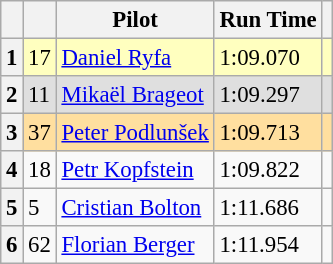<table class="wikitable" style="font-size: 95%;">
<tr>
<th></th>
<th></th>
<th>Pilot</th>
<th>Run Time</th>
<th></th>
</tr>
<tr>
<th>1</th>
<td style="background:#ffffbf;">17</td>
<td style="background:#ffffbf;"> <a href='#'>Daniel Ryfa</a></td>
<td style="background:#ffffbf;">1:09.070</td>
<td style="background:#ffffbf;"></td>
</tr>
<tr>
<th>2</th>
<td style="background:#dfdfdf;">11</td>
<td style="background:#dfdfdf;"> <a href='#'>Mikaël Brageot</a></td>
<td style="background:#dfdfdf;">1:09.297</td>
<td style="background:#dfdfdf;"></td>
</tr>
<tr>
<th>3</th>
<td style="background:#ffdf9f;">37</td>
<td style="background:#ffdf9f;"> <a href='#'>Peter Podlunšek</a></td>
<td style="background:#ffdf9f;">1:09.713</td>
<td style="background:#ffdf9f;"></td>
</tr>
<tr>
<th>4</th>
<td>18</td>
<td> <a href='#'>Petr Kopfstein</a></td>
<td>1:09.822</td>
<td></td>
</tr>
<tr>
<th>5</th>
<td>5</td>
<td> <a href='#'>Cristian Bolton</a></td>
<td>1:11.686</td>
<td></td>
</tr>
<tr>
<th>6</th>
<td>62</td>
<td> <a href='#'>Florian Berger</a></td>
<td>1:11.954</td>
<td></td>
</tr>
</table>
